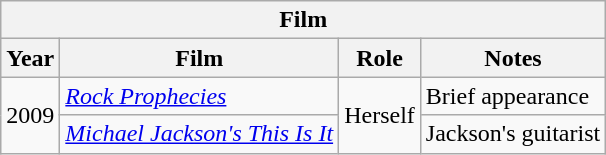<table class="wikitable">
<tr>
<th colspan="4">Film</th>
</tr>
<tr>
<th>Year</th>
<th>Film</th>
<th>Role</th>
<th>Notes</th>
</tr>
<tr>
<td rowspan="2">2009</td>
<td><em><a href='#'>Rock Prophecies</a></em></td>
<td rowspan="2">Herself</td>
<td>Brief appearance</td>
</tr>
<tr>
<td><em><a href='#'>Michael Jackson's This Is It</a></em></td>
<td>Jackson's guitarist</td>
</tr>
</table>
